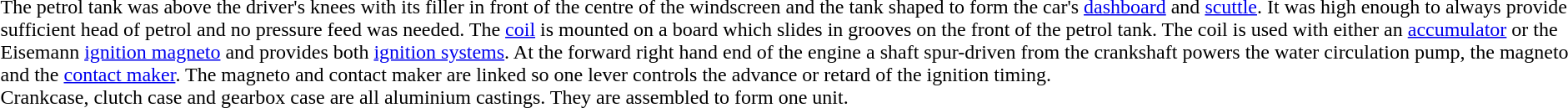<table>
<tr>
<td><br>The petrol tank was above the driver's knees with its filler in front of the centre of the windscreen and the tank shaped to form the car's <a href='#'>dashboard</a> and <a href='#'>scuttle</a>. It was high enough to always provide sufficient head of petrol and no pressure feed was needed. The <a href='#'>coil</a> is mounted on a board which slides in grooves on the front of the petrol tank. The coil is used with either an <a href='#'>accumulator</a> or the Eisemann <a href='#'>ignition magneto</a> and provides both <a href='#'>ignition systems</a>. At the forward right hand end of the engine a shaft spur-driven from the crankshaft powers the water circulation pump, the magneto and the <a href='#'>contact maker</a>. The magneto and contact maker are linked so one lever controls the advance or retard of the ignition timing.<br>Crankcase, clutch case and gearbox case are all aluminium castings. They are assembled to form one unit.</td>
</tr>
</table>
